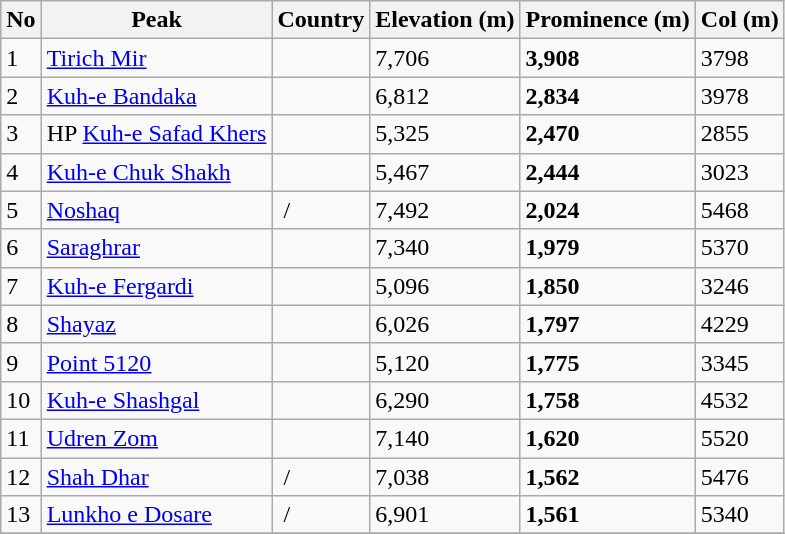<table class="wikitable sortable">
<tr>
<th>No</th>
<th>Peak</th>
<th>Country</th>
<th>Elevation (m)</th>
<th>Prominence (m)</th>
<th>Col (m)</th>
</tr>
<tr>
<td>1</td>
<td><a href='#'>Tirich Mir</a></td>
<td></td>
<td>7,706</td>
<td><strong>3,908</strong></td>
<td>3798</td>
</tr>
<tr>
<td>2</td>
<td><a href='#'>Kuh-e Bandaka</a></td>
<td></td>
<td>6,812</td>
<td><strong>2,834</strong></td>
<td>3978</td>
</tr>
<tr>
<td>3</td>
<td>HP <a href='#'>Kuh-e Safad Khers</a></td>
<td></td>
<td>5,325</td>
<td><strong>2,470</strong></td>
<td>2855</td>
</tr>
<tr>
<td>4</td>
<td><a href='#'>Kuh-e Chuk Shakh</a></td>
<td></td>
<td>5,467</td>
<td><strong>2,444</strong></td>
<td>3023</td>
</tr>
<tr>
<td>5</td>
<td><a href='#'>Noshaq</a></td>
<td> / </td>
<td>7,492</td>
<td><strong>2,024</strong></td>
<td>5468</td>
</tr>
<tr>
<td>6</td>
<td><a href='#'>Saraghrar</a></td>
<td></td>
<td>7,340</td>
<td><strong>1,979</strong></td>
<td>5370</td>
</tr>
<tr>
<td>7</td>
<td><a href='#'>Kuh-e Fergardi</a></td>
<td></td>
<td>5,096</td>
<td><strong>1,850</strong></td>
<td>3246</td>
</tr>
<tr>
<td>8</td>
<td><a href='#'>Shayaz</a></td>
<td></td>
<td>6,026</td>
<td><strong>1,797</strong></td>
<td>4229</td>
</tr>
<tr>
<td>9</td>
<td><a href='#'>Point 5120</a></td>
<td></td>
<td>5,120</td>
<td><strong>1,775</strong></td>
<td>3345</td>
</tr>
<tr>
<td>10</td>
<td><a href='#'>Kuh-e Shashgal</a></td>
<td></td>
<td>6,290</td>
<td><strong>1,758</strong></td>
<td>4532</td>
</tr>
<tr>
<td>11</td>
<td><a href='#'>Udren Zom</a></td>
<td></td>
<td>7,140</td>
<td><strong>1,620</strong></td>
<td>5520</td>
</tr>
<tr>
<td>12</td>
<td><a href='#'>Shah Dhar</a></td>
<td> / </td>
<td>7,038</td>
<td><strong>1,562</strong></td>
<td>5476</td>
</tr>
<tr>
<td>13</td>
<td><a href='#'>Lunkho e Dosare</a></td>
<td> / </td>
<td>6,901</td>
<td><strong>1,561</strong></td>
<td>5340</td>
</tr>
<tr>
</tr>
</table>
